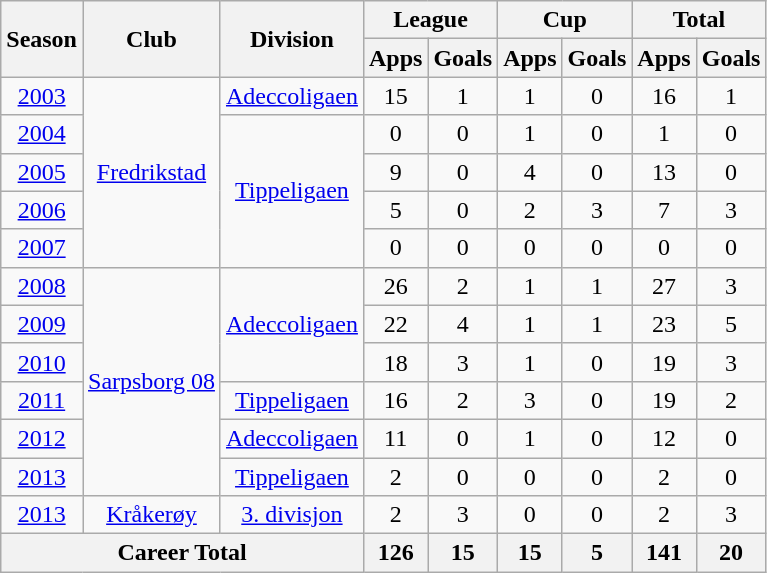<table class="wikitable" style="text-align: center;">
<tr>
<th rowspan="2">Season</th>
<th rowspan="2">Club</th>
<th rowspan="2">Division</th>
<th colspan="2">League</th>
<th colspan="2">Cup</th>
<th colspan="2">Total</th>
</tr>
<tr>
<th>Apps</th>
<th>Goals</th>
<th>Apps</th>
<th>Goals</th>
<th>Apps</th>
<th>Goals</th>
</tr>
<tr>
<td><a href='#'>2003</a></td>
<td rowspan="5" valign="center"><a href='#'>Fredrikstad</a></td>
<td rowspan="1" valign="center"><a href='#'>Adeccoligaen</a></td>
<td>15</td>
<td>1</td>
<td>1</td>
<td>0</td>
<td>16</td>
<td>1</td>
</tr>
<tr>
<td><a href='#'>2004</a></td>
<td rowspan="4" valign="center"><a href='#'>Tippeligaen</a></td>
<td>0</td>
<td>0</td>
<td>1</td>
<td>0</td>
<td>1</td>
<td>0</td>
</tr>
<tr>
<td><a href='#'>2005</a></td>
<td>9</td>
<td>0</td>
<td>4</td>
<td>0</td>
<td>13</td>
<td>0</td>
</tr>
<tr>
<td><a href='#'>2006</a></td>
<td>5</td>
<td>0</td>
<td>2</td>
<td>3</td>
<td>7</td>
<td>3</td>
</tr>
<tr>
<td><a href='#'>2007</a></td>
<td>0</td>
<td>0</td>
<td>0</td>
<td>0</td>
<td>0</td>
<td>0</td>
</tr>
<tr>
<td><a href='#'>2008</a></td>
<td rowspan="6" valign="center"><a href='#'>Sarpsborg 08</a></td>
<td rowspan="3" valign="center"><a href='#'>Adeccoligaen</a></td>
<td>26</td>
<td>2</td>
<td>1</td>
<td>1</td>
<td>27</td>
<td>3</td>
</tr>
<tr>
<td><a href='#'>2009</a></td>
<td>22</td>
<td>4</td>
<td>1</td>
<td>1</td>
<td>23</td>
<td>5</td>
</tr>
<tr>
<td><a href='#'>2010</a></td>
<td>18</td>
<td>3</td>
<td>1</td>
<td>0</td>
<td>19</td>
<td>3</td>
</tr>
<tr>
<td><a href='#'>2011</a></td>
<td rowspan="1" valign="center"><a href='#'>Tippeligaen</a></td>
<td>16</td>
<td>2</td>
<td>3</td>
<td>0</td>
<td>19</td>
<td>2</td>
</tr>
<tr>
<td><a href='#'>2012</a></td>
<td rowspan="1" valign="center"><a href='#'>Adeccoligaen</a></td>
<td>11</td>
<td>0</td>
<td>1</td>
<td>0</td>
<td>12</td>
<td>0</td>
</tr>
<tr>
<td><a href='#'>2013</a></td>
<td rowspan="1" valign="center"><a href='#'>Tippeligaen</a></td>
<td>2</td>
<td>0</td>
<td>0</td>
<td>0</td>
<td>2</td>
<td>0</td>
</tr>
<tr>
<td><a href='#'>2013</a></td>
<td rowspan="1" valign="center"><a href='#'>Kråkerøy</a></td>
<td rowspan="1" valign="center"><a href='#'>3. divisjon</a></td>
<td>2</td>
<td>3</td>
<td>0</td>
<td>0</td>
<td>2</td>
<td>3</td>
</tr>
<tr>
<th colspan="3">Career Total</th>
<th>126</th>
<th>15</th>
<th>15</th>
<th>5</th>
<th>141</th>
<th>20</th>
</tr>
</table>
